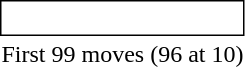<table style="display:inline; display:inline-table;">
<tr>
<td style="border: solid thin; padding: 2px;"><br></td>
</tr>
<tr>
<td style="text-align:center">First 99 moves (96 at 10)</td>
</tr>
</table>
